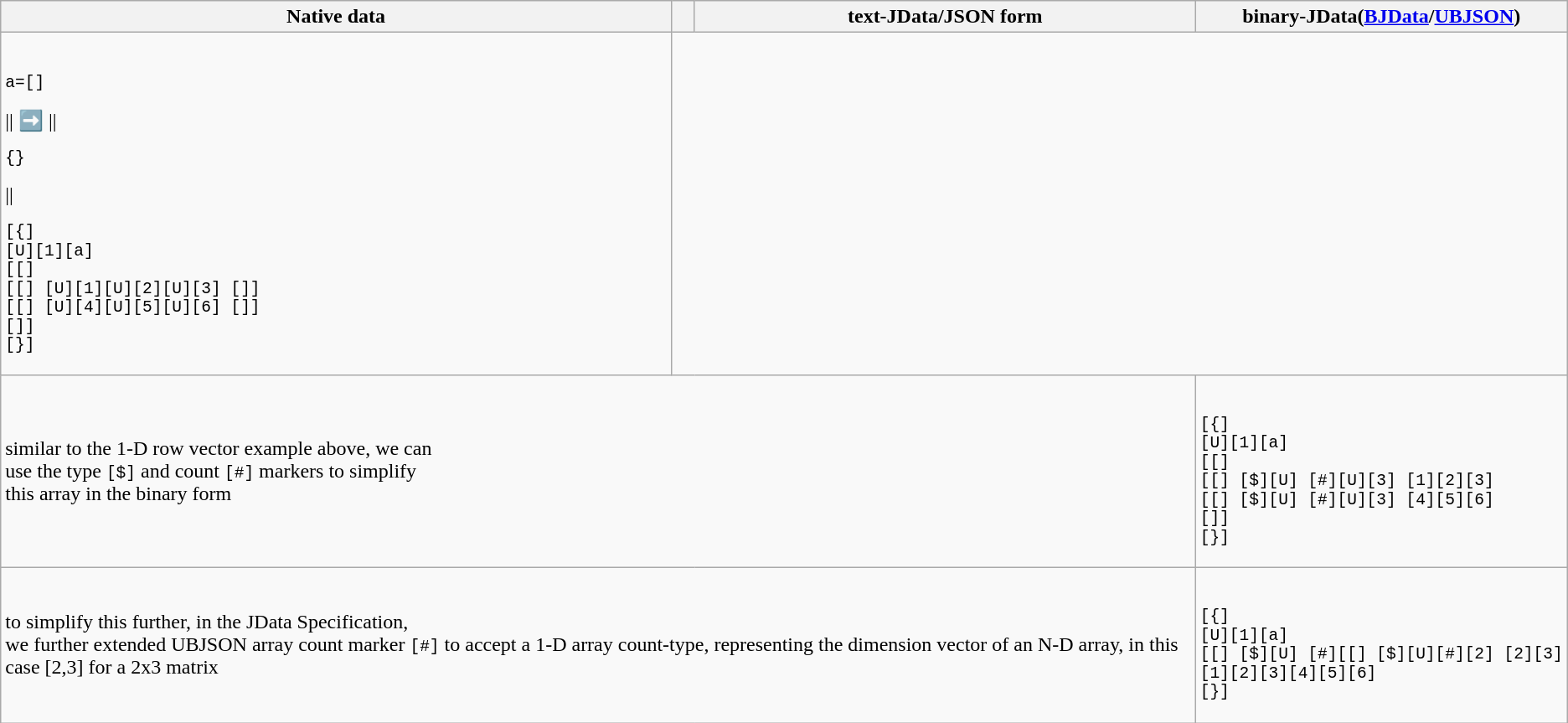<table class="wikitable tpl-blanktable">
<tr>
<th>Native data</th>
<th></th>
<th>text-JData/JSON form</th>
<th>binary-JData(<a href='#'>BJData</a>/<a href='#'>UBJSON</a>)</th>
</tr>
<tr>
<td><pre><br>a=[]</pre> || ➡️ || <pre>{}</pre> || <pre>
[{]
[U][1][a]
[[]
[[] [U][1][U][2][U][3] []]
[[] [U][4][U][5][U][6] []]
[]]
[}]</pre></td>
</tr>
<tr>
<td colspan="3">similar to the 1-D row vector example above, we can <br>use the type <code>[$]</code> and count <code>[#]</code> markers to simplify <br>this array in the binary form</td>
<td><pre><br>[{]
[U][1][a]
[[]
[[] [$][U] [#][U][3] [1][2][3]
[[] [$][U] [#][U][3] [4][5][6]
[]]
[}]</pre></td>
</tr>
<tr>
<td colspan="3">to simplify this further, in the JData Specification,<br>we further extended UBJSON array count marker <code>[#]</code> to 
accept a 1-D array count-type, representing the dimension 
vector of an N-D array, in this case [2,3] for a 2x3 matrix</td>
<td><pre><br>[{]
[U][1][a]
[[] [$][U] [#][[] [$][U][#][2] [2][3]
[1][2][3][4][5][6]
[}]</pre></td>
</tr>
</table>
